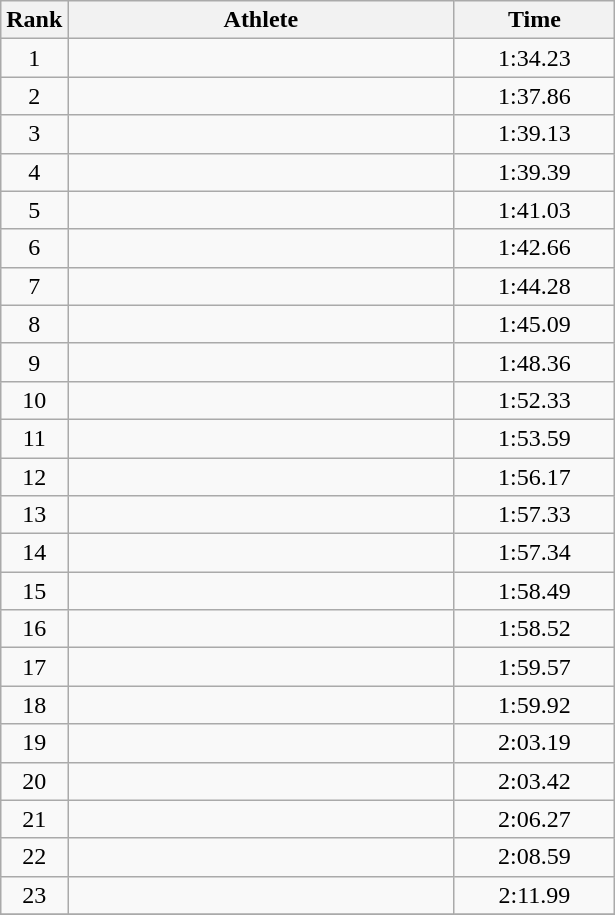<table class="wikitable" style="text-align:center;">
<tr>
<th width=25>Rank</th>
<th width=250>Athlete</th>
<th width=100>Time</th>
</tr>
<tr>
<td>1</td>
<td align="left"></td>
<td>1:34.23</td>
</tr>
<tr>
<td>2</td>
<td align="left"></td>
<td>1:37.86</td>
</tr>
<tr>
<td>3</td>
<td align="left"></td>
<td>1:39.13</td>
</tr>
<tr>
<td>4</td>
<td align="left"></td>
<td>1:39.39</td>
</tr>
<tr>
<td>5</td>
<td align="left"></td>
<td>1:41.03</td>
</tr>
<tr>
<td>6</td>
<td align="left"></td>
<td>1:42.66</td>
</tr>
<tr>
<td>7</td>
<td align="left"></td>
<td>1:44.28</td>
</tr>
<tr>
<td>8</td>
<td align="left"></td>
<td>1:45.09</td>
</tr>
<tr>
<td>9</td>
<td align="left"></td>
<td>1:48.36</td>
</tr>
<tr>
<td>10</td>
<td align="left"></td>
<td>1:52.33</td>
</tr>
<tr>
<td>11</td>
<td align="left"></td>
<td>1:53.59</td>
</tr>
<tr>
<td>12</td>
<td align="left"></td>
<td>1:56.17</td>
</tr>
<tr>
<td>13</td>
<td align="left"></td>
<td>1:57.33</td>
</tr>
<tr>
<td>14</td>
<td align="left"></td>
<td>1:57.34</td>
</tr>
<tr>
<td>15</td>
<td align="left"></td>
<td>1:58.49</td>
</tr>
<tr>
<td>16</td>
<td align="left"></td>
<td>1:58.52</td>
</tr>
<tr>
<td>17</td>
<td align="left"></td>
<td>1:59.57</td>
</tr>
<tr>
<td>18</td>
<td align="left"></td>
<td>1:59.92</td>
</tr>
<tr>
<td>19</td>
<td align="left"></td>
<td>2:03.19</td>
</tr>
<tr>
<td>20</td>
<td align="left"></td>
<td>2:03.42</td>
</tr>
<tr>
<td>21</td>
<td align="left"></td>
<td>2:06.27</td>
</tr>
<tr>
<td>22</td>
<td align="left"></td>
<td>2:08.59</td>
</tr>
<tr>
<td>23</td>
<td align="left"></td>
<td>2:11.99</td>
</tr>
<tr>
</tr>
</table>
